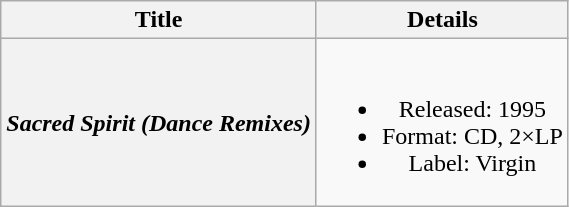<table class="wikitable plainrowheaders" style="text-align:center;" border="1">
<tr>
<th>Title</th>
<th>Details</th>
</tr>
<tr>
<th scope="row"><em>Sacred Spirit (Dance Remixes)</em></th>
<td><br><ul><li>Released: 1995</li><li>Format: CD, 2×LP</li><li>Label: Virgin</li></ul></td>
</tr>
</table>
